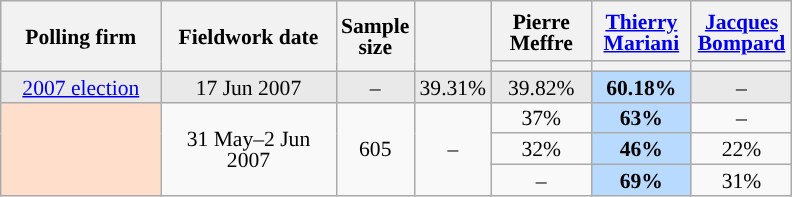<table class="wikitable sortable" style="text-align:center;font-size:90%;line-height:14px;">
<tr style="height:40px;">
<th style="width:100px;" rowspan="2">Polling firm</th>
<th style="width:110px;" rowspan="2">Fieldwork date</th>
<th style="width:35px;" rowspan="2">Sample<br>size</th>
<th style="width:30px;" rowspan="2"></th>
<th class="unsortable" style="width:60px;">Pierre Meffre<br></th>
<th class="unsortable" style="width:60px;"><a href='#'>Thierry Mariani</a><br></th>
<th class="unsortable" style="width:60px;"><a href='#'>Jacques Bompard</a><br></th>
</tr>
<tr>
<th style="background:"></th>
<th style="background:"></th>
<th style="background:"></th>
</tr>
<tr style="background:#E9E9E9;">
<td><a href='#'>2007 election</a></td>
<td data-sort-value="2007-06-17">17 Jun 2007</td>
<td>–</td>
<td>39.31%</td>
<td>39.82%</td>
<td style="background:#B9DAFF;"><strong>60.18%</strong></td>
<td>–</td>
</tr>
<tr>
<td rowspan="3" style="background:#FFDFCC;"></td>
<td rowspan="3" data-sort-value="2007-06-02">31 May–2 Jun 2007</td>
<td rowspan="3">605</td>
<td rowspan="3">–</td>
<td>37%</td>
<td style="background:#B9DAFF;"><strong>63%</strong></td>
<td>–</td>
</tr>
<tr>
<td>32%</td>
<td style="background:#B9DAFF;"><strong>46%</strong></td>
<td>22%</td>
</tr>
<tr>
<td>–</td>
<td style="background:#B9DAFF;"><strong>69%</strong></td>
<td>31%</td>
</tr>
</table>
